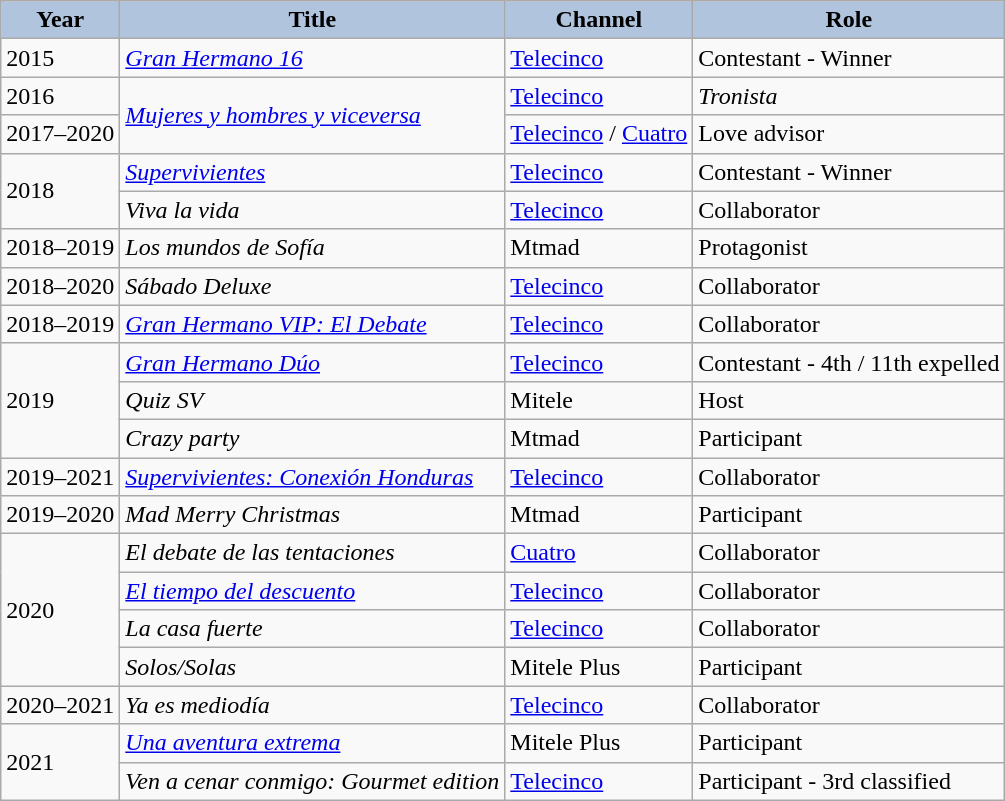<table class="wikitable">
<tr>
<th style="background: #B0C4DE;">Year</th>
<th style="background: #B0C4DE;">Title</th>
<th style="background: #B0C4DE;">Channel</th>
<th style="background: #B0C4DE;">Role</th>
</tr>
<tr>
<td>2015</td>
<td><em><a href='#'>Gran Hermano 16</a></em></td>
<td><a href='#'>Telecinco</a></td>
<td>Contestant - Winner</td>
</tr>
<tr>
<td>2016</td>
<td rowspan="2"><em><a href='#'>Mujeres y hombres y viceversa</a></em></td>
<td><a href='#'>Telecinco</a></td>
<td><em>Tronista</em></td>
</tr>
<tr>
<td>2017–2020</td>
<td><a href='#'>Telecinco</a> / <a href='#'>Cuatro</a></td>
<td>Love advisor</td>
</tr>
<tr>
<td rowspan="2">2018</td>
<td><em><a href='#'>Supervivientes</a></em></td>
<td><a href='#'>Telecinco</a></td>
<td>Contestant - Winner</td>
</tr>
<tr>
<td><em>Viva la vida</em></td>
<td><a href='#'>Telecinco</a></td>
<td>Collaborator</td>
</tr>
<tr>
<td>2018–2019</td>
<td><em>Los mundos de Sofía</em></td>
<td>Mtmad</td>
<td>Protagonist</td>
</tr>
<tr>
<td>2018–2020</td>
<td><em>Sábado Deluxe</em></td>
<td><a href='#'>Telecinco</a></td>
<td>Collaborator</td>
</tr>
<tr>
<td>2018–2019</td>
<td><em><a href='#'>Gran Hermano VIP: El Debate</a></em></td>
<td><a href='#'>Telecinco</a></td>
<td>Collaborator</td>
</tr>
<tr>
<td rowspan="3">2019</td>
<td><em><a href='#'>Gran Hermano Dúo</a></em></td>
<td><a href='#'>Telecinco</a></td>
<td>Contestant - 4th / 11th expelled</td>
</tr>
<tr>
<td><em>Quiz SV</em></td>
<td>Mitele</td>
<td>Host</td>
</tr>
<tr>
<td><em>Crazy party</em></td>
<td>Mtmad</td>
<td>Participant</td>
</tr>
<tr>
<td>2019–2021</td>
<td><em><a href='#'>Supervivientes: Conexión Honduras</a></em></td>
<td><a href='#'>Telecinco</a></td>
<td>Collaborator</td>
</tr>
<tr>
<td>2019–2020</td>
<td><em>Mad Merry Christmas</em></td>
<td>Mtmad</td>
<td>Participant</td>
</tr>
<tr>
<td rowspan="4">2020</td>
<td><em>El debate de las tentaciones</em></td>
<td><a href='#'>Cuatro</a></td>
<td>Collaborator</td>
</tr>
<tr>
<td><em><a href='#'>El tiempo del descuento</a></em></td>
<td><a href='#'>Telecinco</a></td>
<td>Collaborator</td>
</tr>
<tr>
<td><em>La casa fuerte</em></td>
<td><a href='#'>Telecinco</a></td>
<td>Collaborator</td>
</tr>
<tr>
<td><em>Solos/Solas</em></td>
<td>Mitele Plus</td>
<td>Participant</td>
</tr>
<tr>
<td>2020–2021</td>
<td><em>Ya es mediodía</em></td>
<td><a href='#'>Telecinco</a></td>
<td>Collaborator</td>
</tr>
<tr>
<td rowspan="2">2021</td>
<td><em><a href='#'>Una aventura extrema</a></em></td>
<td>Mitele Plus</td>
<td>Participant</td>
</tr>
<tr>
<td><em>Ven a cenar conmigo: Gourmet edition</em></td>
<td><a href='#'>Telecinco</a></td>
<td>Participant - 3rd classified</td>
</tr>
</table>
